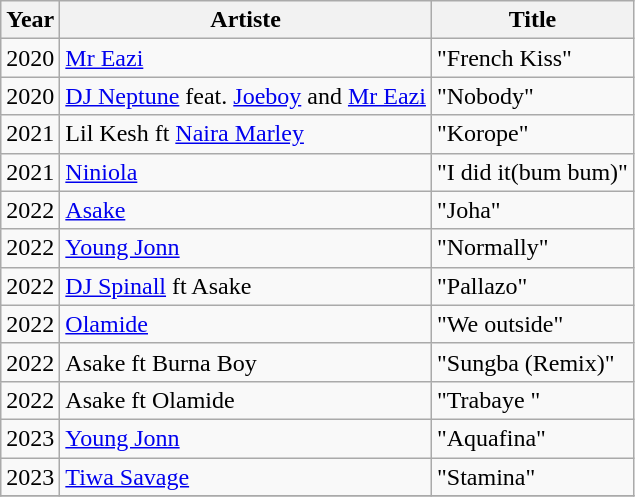<table class="wikitable">
<tr>
<th>Year</th>
<th>Artiste</th>
<th>Title</th>
</tr>
<tr>
<td>2020</td>
<td><a href='#'>Mr Eazi</a></td>
<td>"French Kiss"</td>
</tr>
<tr>
<td>2020</td>
<td><a href='#'>DJ Neptune</a> feat. <a href='#'>Joeboy</a> and <a href='#'>Mr Eazi</a></td>
<td>"Nobody"</td>
</tr>
<tr>
<td>2021</td>
<td>Lil Kesh ft <a href='#'>Naira Marley</a></td>
<td>"Korope"</td>
</tr>
<tr>
<td>2021</td>
<td><a href='#'>Niniola</a></td>
<td>"I did it(bum bum)"</td>
</tr>
<tr>
<td>2022</td>
<td><a href='#'>Asake</a></td>
<td>"Joha"</td>
</tr>
<tr>
<td>2022</td>
<td><a href='#'>Young Jonn</a></td>
<td>"Normally"</td>
</tr>
<tr>
<td>2022</td>
<td><a href='#'>DJ Spinall</a> ft Asake</td>
<td>"Pallazo"</td>
</tr>
<tr>
<td>2022</td>
<td><a href='#'>Olamide</a></td>
<td>"We outside"</td>
</tr>
<tr>
<td>2022</td>
<td>Asake ft Burna Boy</td>
<td>"Sungba (Remix)"</td>
</tr>
<tr>
<td>2022</td>
<td>Asake ft Olamide</td>
<td>"Trabaye "</td>
</tr>
<tr>
<td>2023</td>
<td><a href='#'>Young Jonn</a></td>
<td>"Aquafina"</td>
</tr>
<tr>
<td>2023</td>
<td><a href='#'>Tiwa Savage</a></td>
<td>"Stamina"</td>
</tr>
<tr>
</tr>
</table>
